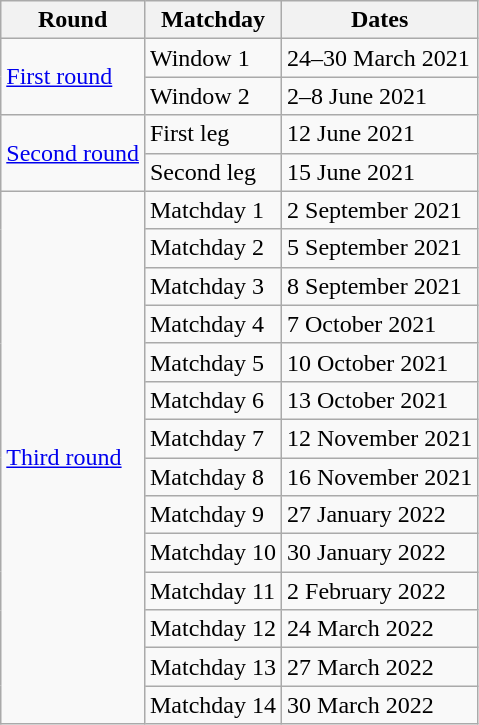<table class="wikitable">
<tr>
<th>Round</th>
<th>Matchday</th>
<th>Dates</th>
</tr>
<tr>
<td rowspan="2"><a href='#'>First round</a></td>
<td>Window 1</td>
<td>24–30 March 2021</td>
</tr>
<tr>
<td>Window 2</td>
<td>2–8 June 2021</td>
</tr>
<tr>
<td rowspan="2"><a href='#'>Second round</a></td>
<td>First leg</td>
<td>12 June 2021</td>
</tr>
<tr>
<td>Second leg</td>
<td>15 June 2021</td>
</tr>
<tr>
<td rowspan="14"><a href='#'>Third round</a></td>
<td>Matchday 1</td>
<td>2 September 2021</td>
</tr>
<tr>
<td>Matchday 2</td>
<td>5 September 2021</td>
</tr>
<tr>
<td>Matchday 3</td>
<td>8 September 2021</td>
</tr>
<tr>
<td>Matchday 4</td>
<td>7 October 2021</td>
</tr>
<tr>
<td>Matchday 5</td>
<td>10 October 2021</td>
</tr>
<tr>
<td>Matchday 6</td>
<td>13 October 2021</td>
</tr>
<tr>
<td>Matchday 7</td>
<td>12 November 2021</td>
</tr>
<tr>
<td>Matchday 8</td>
<td>16 November 2021</td>
</tr>
<tr>
<td>Matchday 9</td>
<td>27 January 2022</td>
</tr>
<tr>
<td>Matchday 10</td>
<td>30 January 2022</td>
</tr>
<tr>
<td>Matchday 11</td>
<td>2 February 2022</td>
</tr>
<tr>
<td>Matchday 12</td>
<td>24 March 2022</td>
</tr>
<tr>
<td>Matchday 13</td>
<td>27 March 2022</td>
</tr>
<tr>
<td>Matchday 14</td>
<td>30 March 2022</td>
</tr>
</table>
